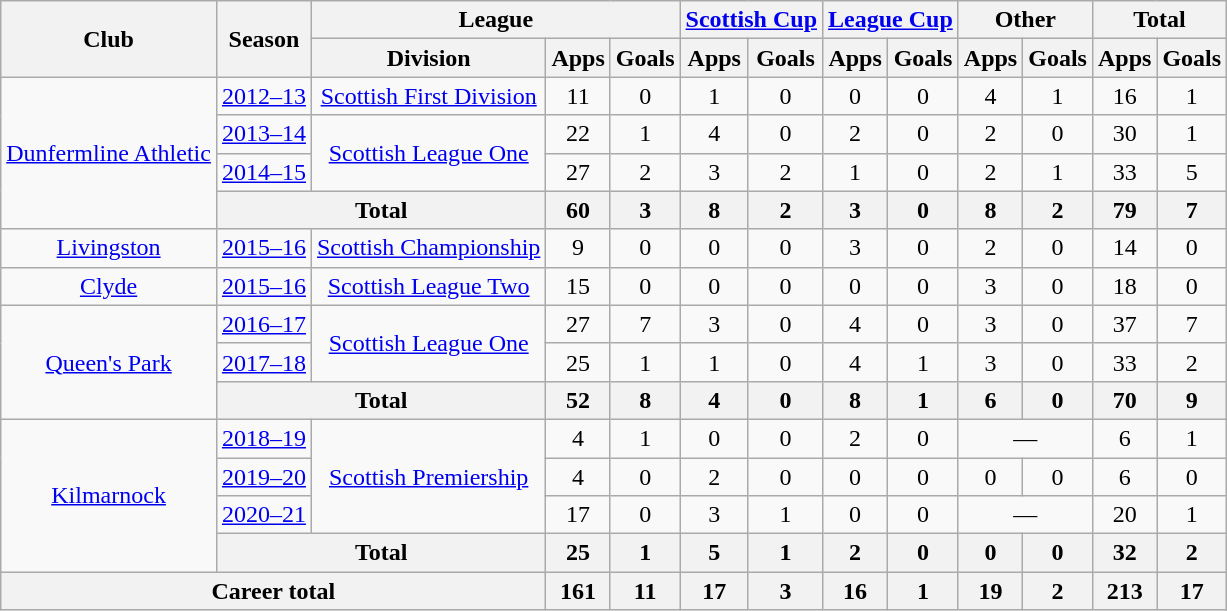<table class="wikitable" style="text-align: center;">
<tr>
<th rowspan="2">Club</th>
<th rowspan="2">Season</th>
<th colspan="3">League</th>
<th colspan="2"><a href='#'>Scottish Cup</a></th>
<th colspan="2"><a href='#'>League Cup</a></th>
<th colspan="2">Other</th>
<th colspan="2">Total</th>
</tr>
<tr>
<th>Division</th>
<th>Apps</th>
<th>Goals</th>
<th>Apps</th>
<th>Goals</th>
<th>Apps</th>
<th>Goals</th>
<th>Apps</th>
<th>Goals</th>
<th>Apps</th>
<th>Goals</th>
</tr>
<tr>
<td rowspan="4"><a href='#'>Dunfermline Athletic</a></td>
<td><a href='#'>2012–13</a></td>
<td><a href='#'>Scottish First Division</a></td>
<td>11</td>
<td>0</td>
<td>1</td>
<td>0</td>
<td>0</td>
<td>0</td>
<td>4</td>
<td>1</td>
<td>16</td>
<td>1</td>
</tr>
<tr>
<td><a href='#'>2013–14</a></td>
<td rowspan="2"><a href='#'>Scottish League One</a></td>
<td>22</td>
<td>1</td>
<td>4</td>
<td>0</td>
<td>2</td>
<td>0</td>
<td>2</td>
<td>0</td>
<td>30</td>
<td>1</td>
</tr>
<tr>
<td><a href='#'>2014–15</a></td>
<td>27</td>
<td>2</td>
<td>3</td>
<td>2</td>
<td>1</td>
<td>0</td>
<td>2</td>
<td>1</td>
<td>33</td>
<td>5</td>
</tr>
<tr>
<th colspan="2">Total</th>
<th>60</th>
<th>3</th>
<th>8</th>
<th>2</th>
<th>3</th>
<th>0</th>
<th>8</th>
<th>2</th>
<th>79</th>
<th>7</th>
</tr>
<tr>
<td><a href='#'>Livingston</a></td>
<td><a href='#'>2015–16</a></td>
<td><a href='#'>Scottish Championship</a></td>
<td>9</td>
<td>0</td>
<td>0</td>
<td>0</td>
<td>3</td>
<td>0</td>
<td>2</td>
<td>0</td>
<td>14</td>
<td>0</td>
</tr>
<tr>
<td><a href='#'>Clyde</a></td>
<td><a href='#'>2015–16</a></td>
<td><a href='#'>Scottish League Two</a></td>
<td>15</td>
<td>0</td>
<td>0</td>
<td>0</td>
<td>0</td>
<td>0</td>
<td>3</td>
<td>0</td>
<td>18</td>
<td>0</td>
</tr>
<tr>
<td rowspan="3"><a href='#'>Queen's Park</a></td>
<td><a href='#'>2016–17</a></td>
<td rowspan="2"><a href='#'>Scottish League One</a></td>
<td>27</td>
<td>7</td>
<td>3</td>
<td>0</td>
<td>4</td>
<td>0</td>
<td>3</td>
<td>0</td>
<td>37</td>
<td>7</td>
</tr>
<tr>
<td><a href='#'>2017–18</a></td>
<td>25</td>
<td>1</td>
<td>1</td>
<td>0</td>
<td>4</td>
<td>1</td>
<td>3</td>
<td>0</td>
<td>33</td>
<td>2</td>
</tr>
<tr>
<th colspan="2">Total</th>
<th>52</th>
<th>8</th>
<th>4</th>
<th>0</th>
<th>8</th>
<th>1</th>
<th>6</th>
<th>0</th>
<th>70</th>
<th>9</th>
</tr>
<tr>
<td rowspan=4><a href='#'>Kilmarnock</a></td>
<td><a href='#'>2018–19</a></td>
<td rowspan=3><a href='#'>Scottish Premiership</a></td>
<td>4</td>
<td>1</td>
<td>0</td>
<td>0</td>
<td>2</td>
<td>0</td>
<td colspan=2>—</td>
<td>6</td>
<td>1</td>
</tr>
<tr>
<td><a href='#'>2019–20</a></td>
<td>4</td>
<td>0</td>
<td>2</td>
<td>0</td>
<td>0</td>
<td>0</td>
<td>0</td>
<td>0</td>
<td>6</td>
<td>0</td>
</tr>
<tr>
<td><a href='#'>2020–21</a></td>
<td>17</td>
<td>0</td>
<td>3</td>
<td>1</td>
<td>0</td>
<td>0</td>
<td colspan=2>—</td>
<td>20</td>
<td>1</td>
</tr>
<tr>
<th colspan=2>Total</th>
<th>25</th>
<th>1</th>
<th>5</th>
<th>1</th>
<th>2</th>
<th>0</th>
<th>0</th>
<th>0</th>
<th>32</th>
<th>2</th>
</tr>
<tr>
<th colspan="3">Career total</th>
<th>161</th>
<th>11</th>
<th>17</th>
<th>3</th>
<th>16</th>
<th>1</th>
<th>19</th>
<th>2</th>
<th>213</th>
<th>17</th>
</tr>
</table>
